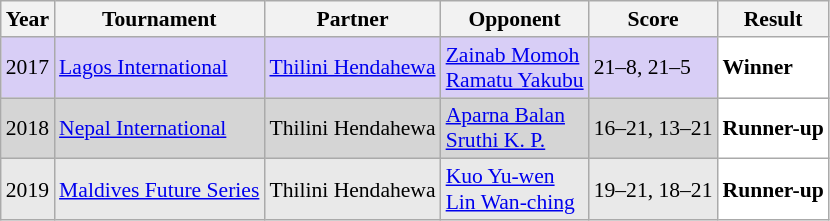<table class="sortable wikitable" style="font-size: 90%;">
<tr>
<th>Year</th>
<th>Tournament</th>
<th>Partner</th>
<th>Opponent</th>
<th>Score</th>
<th>Result</th>
</tr>
<tr style="background:#D8CEF6">
<td align="center">2017</td>
<td align="left"><a href='#'>Lagos International</a></td>
<td align="left"> <a href='#'>Thilini Hendahewa</a></td>
<td align="left"> <a href='#'>Zainab Momoh</a><br> <a href='#'>Ramatu Yakubu</a></td>
<td align="left">21–8, 21–5</td>
<td style="text-align:left; background:white"> <strong>Winner</strong></td>
</tr>
<tr style="background:#D5D5D5">
<td align="center">2018</td>
<td align="left"><a href='#'>Nepal International</a></td>
<td align="left"> Thilini Hendahewa</td>
<td align="left"> <a href='#'>Aparna Balan</a><br> <a href='#'>Sruthi K. P.</a></td>
<td align="left">16–21, 13–21</td>
<td style="text-align:left; background:white"> <strong>Runner-up</strong></td>
</tr>
<tr style="background:#E9E9E9">
<td align="center">2019</td>
<td align="left"><a href='#'>Maldives Future Series</a></td>
<td align="left"> Thilini Hendahewa</td>
<td align="left"> <a href='#'>Kuo Yu-wen</a><br> <a href='#'>Lin Wan-ching</a></td>
<td align="left">19–21, 18–21</td>
<td style="text-align:left; background:white"> <strong>Runner-up</strong></td>
</tr>
</table>
